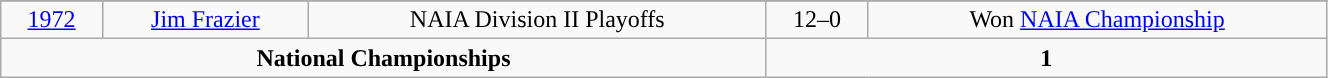<table class="wikitable" style="width:70%;">
<tr>
</tr>
<tr style="text-align:center;">
<td><a href='#'>1972</a></td>
<td><a href='#'>Jim Frazier</a></td>
<td>NAIA Division II Playoffs</td>
<td>12–0</td>
<td>Won <a href='#'>NAIA Championship</a></td>
</tr>
<tr align="center">
<td colspan=3><strong>National Championships</strong></td>
<td colspan=3><strong>1</strong></td>
</tr>
</table>
